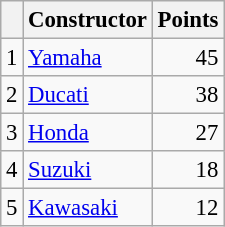<table class="wikitable" style="font-size: 95%;">
<tr>
<th></th>
<th>Constructor</th>
<th>Points</th>
</tr>
<tr>
<td align=center>1</td>
<td> <a href='#'>Yamaha</a></td>
<td align=right>45</td>
</tr>
<tr>
<td align=center>2</td>
<td> <a href='#'>Ducati</a></td>
<td align=right>38</td>
</tr>
<tr>
<td align=center>3</td>
<td> <a href='#'>Honda</a></td>
<td align=right>27</td>
</tr>
<tr>
<td align=center>4</td>
<td> <a href='#'>Suzuki</a></td>
<td align=right>18</td>
</tr>
<tr>
<td align=center>5</td>
<td> <a href='#'>Kawasaki</a></td>
<td align=right>12</td>
</tr>
</table>
